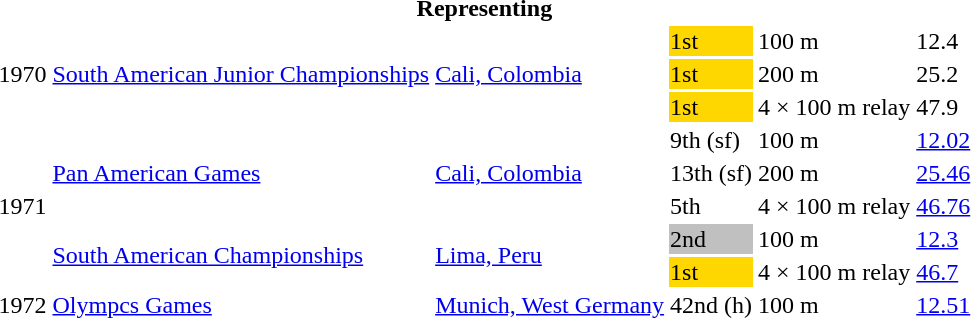<table>
<tr>
<th colspan="6">Representing </th>
</tr>
<tr>
<td rowspan=3>1970</td>
<td rowspan=3><a href='#'>South American Junior Championships</a></td>
<td rowspan=3><a href='#'>Cali, Colombia</a></td>
<td bgcolor=gold>1st</td>
<td>100 m</td>
<td>12.4</td>
</tr>
<tr>
<td bgcolor=gold>1st</td>
<td>200 m</td>
<td>25.2</td>
</tr>
<tr>
<td bgcolor=gold>1st</td>
<td>4 × 100 m relay</td>
<td>47.9</td>
</tr>
<tr>
<td rowspan=5>1971</td>
<td rowspan=3><a href='#'>Pan American Games</a></td>
<td rowspan=3><a href='#'>Cali, Colombia</a></td>
<td>9th (sf)</td>
<td>100 m</td>
<td><a href='#'>12.02</a></td>
</tr>
<tr>
<td>13th (sf)</td>
<td>200 m</td>
<td><a href='#'>25.46</a></td>
</tr>
<tr>
<td>5th</td>
<td>4 × 100 m relay</td>
<td><a href='#'>46.76</a></td>
</tr>
<tr>
<td rowspan=2><a href='#'>South American Championships</a></td>
<td rowspan=2><a href='#'>Lima, Peru</a></td>
<td bgcolor=silver>2nd</td>
<td>100 m</td>
<td><a href='#'>12.3</a></td>
</tr>
<tr>
<td bgcolor=gold>1st</td>
<td>4 × 100 m relay</td>
<td><a href='#'>46.7</a></td>
</tr>
<tr>
<td>1972</td>
<td><a href='#'>Olympcs Games</a></td>
<td><a href='#'>Munich, West Germany</a></td>
<td>42nd (h)</td>
<td>100 m</td>
<td><a href='#'>12.51</a></td>
</tr>
</table>
